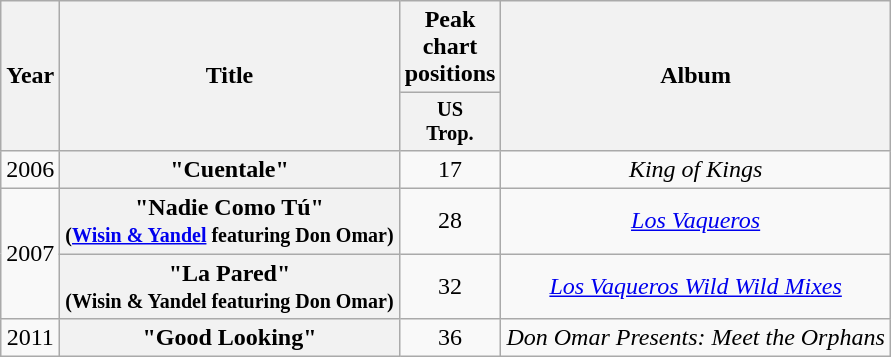<table class="wikitable plainrowheaders" style="text-align:center;" border="1">
<tr>
<th scope="col" rowspan="2">Year</th>
<th scope="col" rowspan="2">Title</th>
<th scope="col" colspan="1">Peak chart positions</th>
<th scope="col" rowspan="2">Album</th>
</tr>
<tr>
<th scope="col" style="width:3em; font-size:85%;">US <br> Trop.<br></th>
</tr>
<tr>
<td>2006</td>
<th scope="row">"Cuentale"</th>
<td>17</td>
<td><em>King of Kings</em></td>
</tr>
<tr>
<td rowspan="2">2007</td>
<th scope="row">"Nadie Como Tú" <br><small>(<a href='#'>Wisin & Yandel</a> featuring Don Omar)</small></th>
<td>28</td>
<td><em><a href='#'>Los Vaqueros</a></em></td>
</tr>
<tr>
<th scope="row">"La Pared" <br><small>(Wisin & Yandel featuring Don Omar)</small></th>
<td>32</td>
<td><em><a href='#'>Los Vaqueros Wild Wild Mixes</a></em></td>
</tr>
<tr>
<td>2011</td>
<th scope="row">"Good Looking"</th>
<td>36</td>
<td><em>Don Omar Presents: Meet the Orphans</em><br></td>
</tr>
</table>
